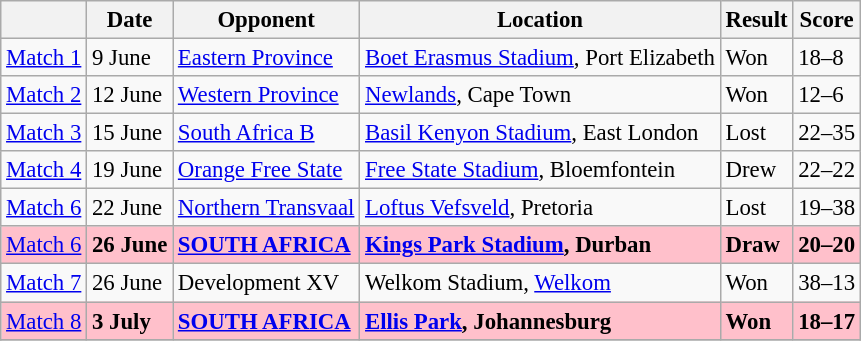<table class="wikitable" style="font-size: 95%;">
<tr>
<th></th>
<th>Date</th>
<th>Opponent</th>
<th>Location</th>
<th>Result</th>
<th>Score</th>
</tr>
<tr>
<td><a href='#'>Match 1</a></td>
<td>9 June</td>
<td><a href='#'>Eastern Province</a></td>
<td><a href='#'>Boet Erasmus Stadium</a>, Port Elizabeth</td>
<td>Won</td>
<td>18–8</td>
</tr>
<tr>
<td><a href='#'>Match 2</a></td>
<td>12 June</td>
<td><a href='#'>Western Province</a></td>
<td><a href='#'>Newlands</a>, Cape Town</td>
<td>Won</td>
<td>12–6</td>
</tr>
<tr>
<td><a href='#'>Match 3</a></td>
<td>15 June</td>
<td><a href='#'>South Africa B</a></td>
<td><a href='#'>Basil Kenyon Stadium</a>, East London</td>
<td>Lost</td>
<td>22–35</td>
</tr>
<tr>
<td><a href='#'>Match 4</a></td>
<td>19 June</td>
<td><a href='#'>Orange Free State</a></td>
<td><a href='#'>Free State Stadium</a>, Bloemfontein</td>
<td>Drew</td>
<td>22–22</td>
</tr>
<tr>
<td><a href='#'>Match 6</a></td>
<td>22 June</td>
<td><a href='#'>Northern Transvaal</a></td>
<td><a href='#'>Loftus Vefsveld</a>, Pretoria</td>
<td>Lost</td>
<td>19–38</td>
</tr>
<tr bgcolor=Pink>
<td><a href='#'>Match 6</a></td>
<td><strong>26 June</strong></td>
<td><strong><a href='#'>SOUTH AFRICA</a></strong></td>
<td><strong><a href='#'>Kings Park Stadium</a>, Durban</strong></td>
<td><strong>Draw</strong></td>
<td><strong>20–20</strong></td>
</tr>
<tr>
<td><a href='#'>Match 7</a></td>
<td>26 June</td>
<td>Development XV</td>
<td>Welkom Stadium, <a href='#'>Welkom</a></td>
<td>Won</td>
<td>38–13</td>
</tr>
<tr bgcolor=Pink>
<td><a href='#'>Match 8</a></td>
<td><strong>3 July</strong></td>
<td><strong><a href='#'>SOUTH AFRICA</a></strong></td>
<td><strong><a href='#'>Ellis Park</a>, Johannesburg</strong></td>
<td><strong>Won</strong></td>
<td><strong>18–17</strong></td>
</tr>
<tr>
</tr>
</table>
